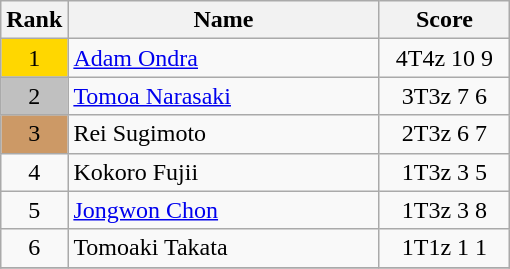<table class="wikitable">
<tr>
<th>Rank</th>
<th width = "200">Name</th>
<th width = "80">Score</th>
</tr>
<tr>
<td align="center" style="background: gold">1</td>
<td> <a href='#'>Adam Ondra</a></td>
<td align="center">4T4z 10 9</td>
</tr>
<tr>
<td align="center" style="background: silver">2</td>
<td> <a href='#'>Tomoa Narasaki</a></td>
<td align="center">3T3z 7 6</td>
</tr>
<tr>
<td align="center" style="background: #cc9966">3</td>
<td> Rei Sugimoto</td>
<td align="center">2T3z 6 7</td>
</tr>
<tr>
<td align="center">4</td>
<td> Kokoro Fujii</td>
<td align="center">1T3z 3 5</td>
</tr>
<tr>
<td align="center">5</td>
<td> <a href='#'>Jongwon Chon</a></td>
<td align="center">1T3z 3 8</td>
</tr>
<tr>
<td align="center">6</td>
<td> Tomoaki Takata</td>
<td align="center">1T1z 1 1</td>
</tr>
<tr>
</tr>
</table>
